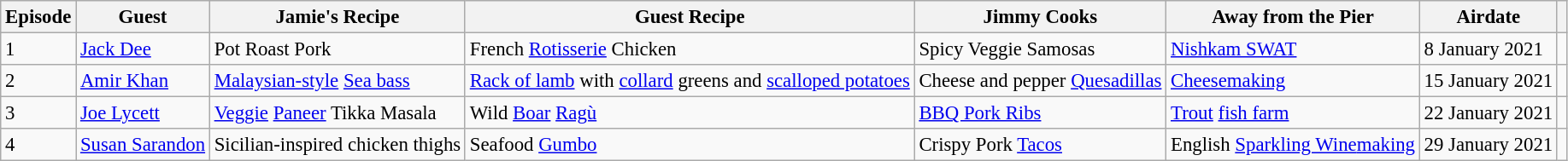<table class="wikitable" style="font-size:95%;">
<tr>
<th>Episode</th>
<th>Guest</th>
<th>Jamie's Recipe</th>
<th>Guest Recipe</th>
<th>Jimmy Cooks</th>
<th>Away from the Pier</th>
<th>Airdate</th>
<th></th>
</tr>
<tr>
<td>1</td>
<td><a href='#'>Jack Dee</a></td>
<td>Pot Roast Pork</td>
<td>French <a href='#'>Rotisserie</a> Chicken</td>
<td>Spicy Veggie Samosas</td>
<td><a href='#'>Nishkam SWAT</a></td>
<td>8 January 2021</td>
<td></td>
</tr>
<tr>
<td>2</td>
<td><a href='#'>Amir Khan</a></td>
<td><a href='#'>Malaysian-style</a> <a href='#'>Sea bass</a></td>
<td><a href='#'>Rack of lamb</a> with <a href='#'>collard</a> greens and <a href='#'>scalloped potatoes</a></td>
<td>Cheese and pepper <a href='#'>Quesadillas</a></td>
<td><a href='#'>Cheesemaking</a></td>
<td>15 January 2021</td>
<td></td>
</tr>
<tr>
<td>3</td>
<td><a href='#'>Joe Lycett</a></td>
<td><a href='#'>Veggie</a> <a href='#'>Paneer</a> Tikka Masala</td>
<td>Wild <a href='#'>Boar</a> <a href='#'>Ragù</a></td>
<td><a href='#'>BBQ Pork Ribs</a></td>
<td><a href='#'>Trout</a> <a href='#'>fish farm</a></td>
<td>22 January 2021</td>
<td></td>
</tr>
<tr>
<td>4</td>
<td><a href='#'>Susan Sarandon</a></td>
<td>Sicilian-inspired chicken thighs</td>
<td>Seafood <a href='#'>Gumbo</a></td>
<td>Crispy Pork <a href='#'>Tacos</a></td>
<td>English <a href='#'>Sparkling Wine</a><a href='#'>making</a></td>
<td>29 January 2021</td>
<td></td>
</tr>
</table>
